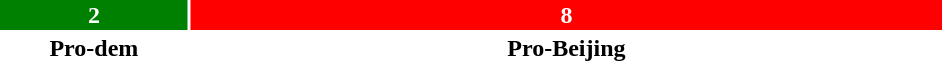<table style="width:50%; text-align:center;">
<tr style="color:white;">
<td style="background:green; width:20%;"><strong>2</strong></td>
<td style="background:red; width:80%;"><strong>8</strong></td>
</tr>
<tr>
<td><span><strong>Pro-dem</strong></span></td>
<td><span><strong>Pro-Beijing</strong></span></td>
</tr>
</table>
